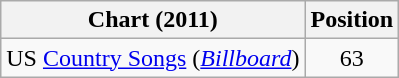<table class="wikitable sortable">
<tr>
<th scope="col">Chart (2011)</th>
<th scope="col">Position</th>
</tr>
<tr>
<td>US <a href='#'>Country Songs</a> (<em><a href='#'>Billboard</a></em>)</td>
<td align="center">63</td>
</tr>
</table>
